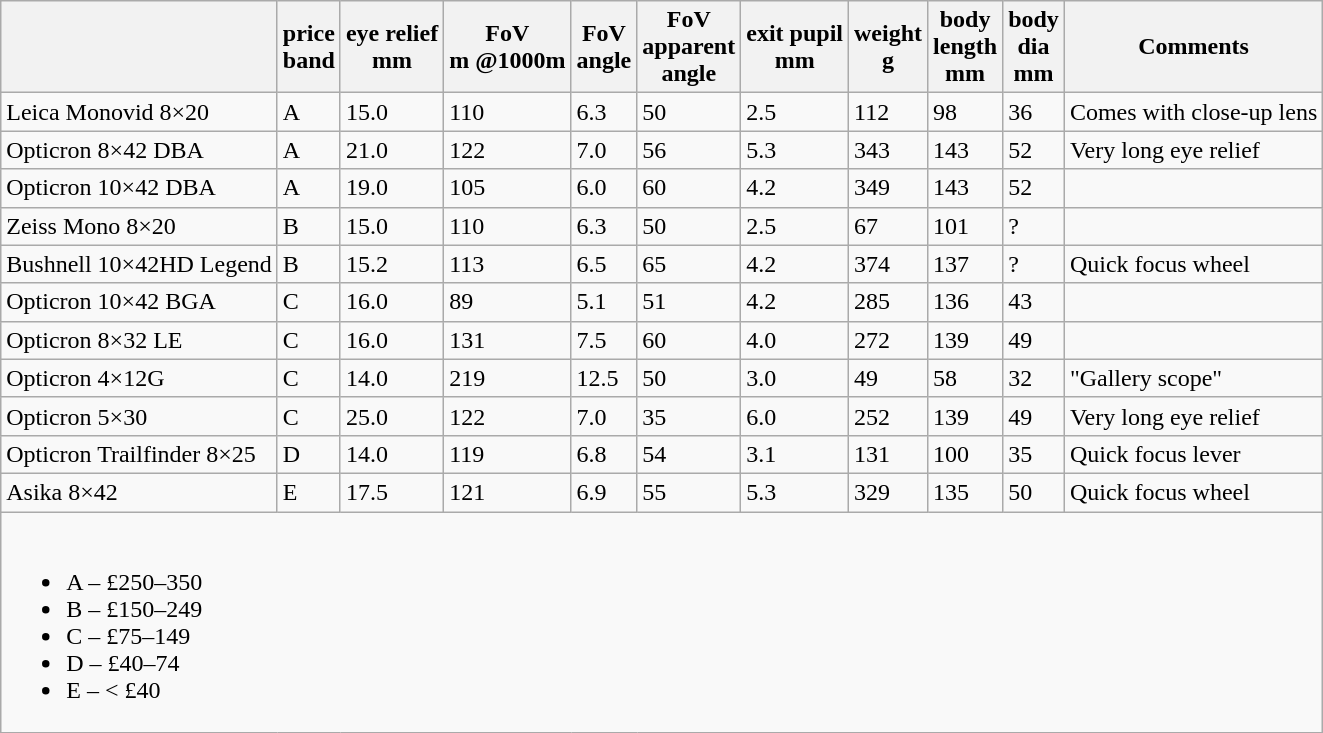<table class="wikitable">
<tr>
<th></th>
<th>price<br>band</th>
<th>eye relief<br>mm</th>
<th>FoV<br>m @1000m</th>
<th>FoV<br>angle</th>
<th>FoV<br>apparent<br>angle</th>
<th>exit pupil<br>mm</th>
<th>weight<br>g</th>
<th>body<br>length<br>mm</th>
<th>body<br>dia<br>mm</th>
<th>Comments</th>
</tr>
<tr>
<td>Leica Monovid 8×20</td>
<td>A</td>
<td>15.0</td>
<td>110</td>
<td>6.3</td>
<td>50</td>
<td>2.5</td>
<td>112</td>
<td>98</td>
<td>36</td>
<td>Comes with close-up lens</td>
</tr>
<tr>
<td>Opticron 8×42 DBA</td>
<td>A</td>
<td>21.0</td>
<td>122</td>
<td>7.0</td>
<td>56</td>
<td>5.3</td>
<td>343</td>
<td>143</td>
<td>52</td>
<td>Very long eye relief</td>
</tr>
<tr>
<td>Opticron 10×42 DBA</td>
<td>A</td>
<td>19.0</td>
<td>105</td>
<td>6.0</td>
<td>60</td>
<td>4.2</td>
<td>349</td>
<td>143</td>
<td>52</td>
<td></td>
</tr>
<tr>
<td>Zeiss Mono 8×20</td>
<td>B</td>
<td>15.0</td>
<td>110</td>
<td>6.3</td>
<td>50</td>
<td>2.5</td>
<td>67</td>
<td>101</td>
<td>?</td>
<td></td>
</tr>
<tr>
<td>Bushnell 10×42HD Legend</td>
<td>B</td>
<td>15.2</td>
<td>113</td>
<td>6.5</td>
<td>65</td>
<td>4.2</td>
<td>374</td>
<td>137</td>
<td>?</td>
<td>Quick focus wheel</td>
</tr>
<tr>
<td>Opticron 10×42 BGA</td>
<td>C</td>
<td>16.0</td>
<td>89</td>
<td>5.1</td>
<td>51</td>
<td>4.2</td>
<td>285</td>
<td>136</td>
<td>43</td>
<td></td>
</tr>
<tr>
<td>Opticron 8×32 LE</td>
<td>C</td>
<td>16.0</td>
<td>131</td>
<td>7.5</td>
<td>60</td>
<td>4.0</td>
<td>272</td>
<td>139</td>
<td>49</td>
<td></td>
</tr>
<tr>
<td>Opticron 4×12G</td>
<td>C</td>
<td>14.0</td>
<td>219</td>
<td>12.5</td>
<td>50</td>
<td>3.0</td>
<td>49</td>
<td>58</td>
<td>32</td>
<td>"Gallery scope"</td>
</tr>
<tr>
<td>Opticron 5×30</td>
<td>C</td>
<td>25.0</td>
<td>122</td>
<td>7.0</td>
<td>35</td>
<td>6.0</td>
<td>252</td>
<td>139</td>
<td>49</td>
<td>Very long eye relief</td>
</tr>
<tr>
<td>Opticron Trailfinder 8×25</td>
<td>D</td>
<td>14.0</td>
<td>119</td>
<td>6.8</td>
<td>54</td>
<td>3.1</td>
<td>131</td>
<td>100</td>
<td>35</td>
<td>Quick focus lever</td>
</tr>
<tr>
<td>Asika 8×42</td>
<td>E</td>
<td>17.5</td>
<td>121</td>
<td>6.9</td>
<td>55</td>
<td>5.3</td>
<td>329</td>
<td>135</td>
<td>50</td>
<td>Quick focus wheel</td>
</tr>
<tr>
<td colspan=11><br><ul><li>A – £250–350</li><li>B – £150–249</li><li>C – £75–149</li><li>D – £40–74</li><li>E – < £40</li></ul></td>
</tr>
</table>
